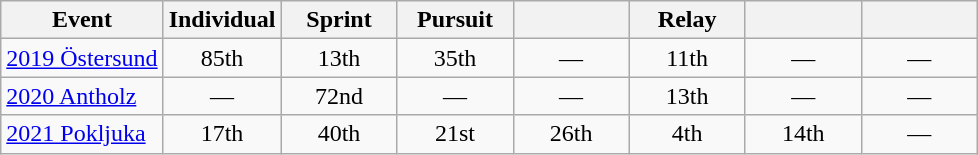<table class="wikitable" style="text-align: center;">
<tr ">
<th>Event</th>
<th style="width:70px;">Individual</th>
<th style="width:70px;">Sprint</th>
<th style="width:70px;">Pursuit</th>
<th style="width:70px;"></th>
<th style="width:70px;">Relay</th>
<th style="width:70px;"></th>
<th style="width:70px;"></th>
</tr>
<tr>
<td align=left> <a href='#'>2019 Östersund</a></td>
<td>85th</td>
<td>13th</td>
<td>35th</td>
<td>—</td>
<td>11th</td>
<td>—</td>
<td>—</td>
</tr>
<tr>
<td align=left> <a href='#'>2020 Antholz</a></td>
<td>—</td>
<td>72nd</td>
<td>—</td>
<td>—</td>
<td>13th</td>
<td>—</td>
<td>—</td>
</tr>
<tr>
<td align=left> <a href='#'>2021 Pokljuka</a></td>
<td>17th</td>
<td>40th</td>
<td>21st</td>
<td>26th</td>
<td>4th</td>
<td>14th</td>
<td>—</td>
</tr>
</table>
